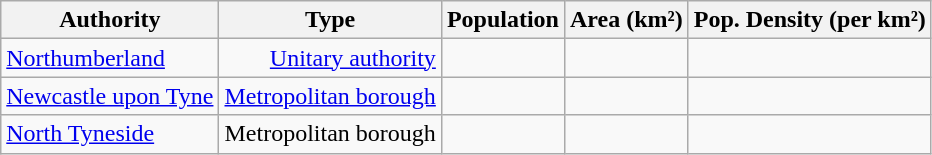<table class="wikitable sortable" style="text-align:right">
<tr>
<th>Authority</th>
<th>Type</th>
<th>Population</th>
<th>Area (km²)</th>
<th>Pop. Density (per km²)</th>
</tr>
<tr>
<td align=left><a href='#'>Northumberland</a></td>
<td><a href='#'>Unitary authority</a></td>
<td></td>
<td></td>
<td></td>
</tr>
<tr>
<td align=left><a href='#'>Newcastle upon Tyne</a></td>
<td><a href='#'>Metropolitan borough</a></td>
<td></td>
<td></td>
<td></td>
</tr>
<tr>
<td align=left><a href='#'>North Tyneside</a></td>
<td>Metropolitan borough</td>
<td></td>
<td></td>
<td></td>
</tr>
</table>
